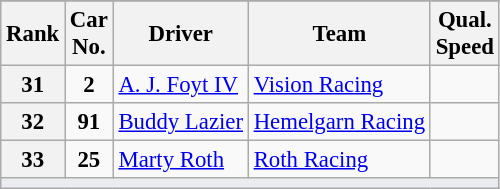<table class="wikitable" style="font-size:95%;">
<tr>
</tr>
<tr>
<th>Rank</th>
<th>Car<br>No.</th>
<th>Driver</th>
<th>Team</th>
<th>Qual.<br>Speed</th>
</tr>
<tr>
<th>31</th>
<td style="text-align:center"><strong>2</strong></td>
<td> <a href='#'>A. J. Foyt IV</a></td>
<td><a href='#'>Vision Racing</a></td>
<td align=center></td>
</tr>
<tr>
<th>32</th>
<td style="text-align:center"><strong>91</strong></td>
<td nowrap> <a href='#'>Buddy Lazier</a></td>
<td><a href='#'>Hemelgarn Racing</a></td>
<td align=center></td>
</tr>
<tr>
<th>33</th>
<td style="text-align:center"><strong>25</strong></td>
<td nowrap> <a href='#'>Marty Roth</a></td>
<td><a href='#'>Roth Racing</a></td>
<td align=center></td>
</tr>
<tr>
<td style="background-color:#EAECF0;text-align:center" colspan=5><strong></strong></td>
</tr>
</table>
